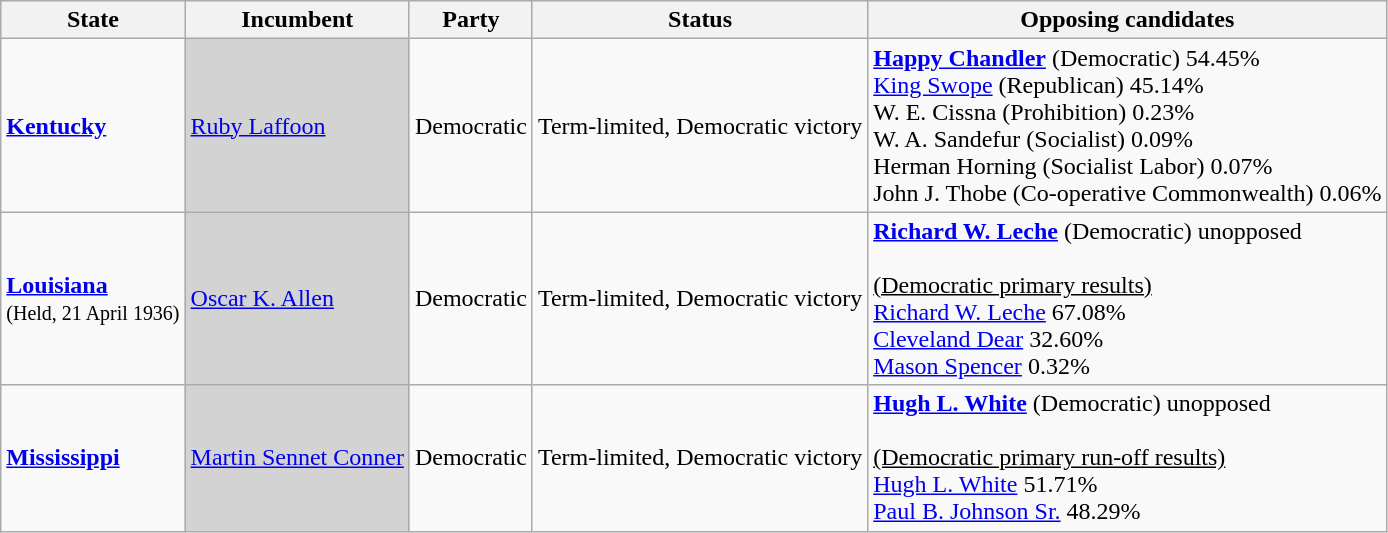<table class="wikitable">
<tr>
<th>State</th>
<th>Incumbent</th>
<th>Party</th>
<th>Status</th>
<th>Opposing candidates</th>
</tr>
<tr>
<td><strong><a href='#'>Kentucky</a></strong></td>
<td bgcolor="lightgrey"><a href='#'>Ruby Laffoon</a></td>
<td>Democratic</td>
<td>Term-limited, Democratic victory</td>
<td><strong><a href='#'>Happy Chandler</a></strong> (Democratic) 54.45%<br><a href='#'>King Swope</a> (Republican) 45.14%<br>W. E. Cissna (Prohibition) 0.23%<br>W. A. Sandefur (Socialist) 0.09%<br>Herman Horning (Socialist Labor) 0.07%<br>John J. Thobe (Co-operative Commonwealth) 0.06%<br></td>
</tr>
<tr>
<td><strong><a href='#'>Louisiana</a></strong><br><small>(Held, 21 April 1936)</small><br></td>
<td bgcolor="lightgrey"><a href='#'>Oscar K. Allen</a></td>
<td>Democratic</td>
<td>Term-limited, Democratic victory</td>
<td><strong><a href='#'>Richard W. Leche</a></strong> (Democratic) unopposed<br><br><u>(Democratic primary results)</u><br><a href='#'>Richard W. Leche</a> 67.08%<br><a href='#'>Cleveland Dear</a> 32.60%<br><a href='#'>Mason Spencer</a> 0.32%<br></td>
</tr>
<tr>
<td><strong><a href='#'>Mississippi</a></strong></td>
<td bgcolor="lightgrey"><a href='#'>Martin Sennet Conner</a></td>
<td>Democratic</td>
<td>Term-limited, Democratic victory</td>
<td><strong><a href='#'>Hugh L. White</a></strong> (Democratic) unopposed<br><br><u>(Democratic primary run-off results)</u><br><a href='#'>Hugh L. White</a> 51.71%<br><a href='#'>Paul B. Johnson Sr.</a> 48.29%<br></td>
</tr>
</table>
